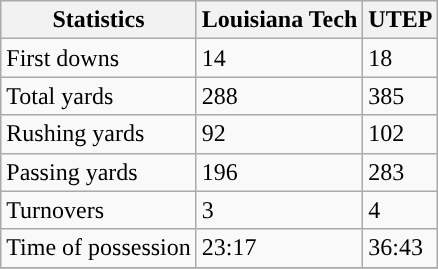<table class="wikitable">
<tr>
<th>Statistics</th>
<th>Louisiana Tech</th>
<th>UTEP</th>
</tr>
<tr>
<td>First downs</td>
<td>14</td>
<td>18</td>
</tr>
<tr>
<td>Total yards</td>
<td>288</td>
<td>385</td>
</tr>
<tr>
<td>Rushing yards</td>
<td>92</td>
<td>102</td>
</tr>
<tr>
<td>Passing yards</td>
<td>196</td>
<td>283</td>
</tr>
<tr>
<td>Turnovers</td>
<td>3</td>
<td>4</td>
</tr>
<tr>
<td>Time of possession</td>
<td>23:17</td>
<td>36:43</td>
</tr>
<tr>
</tr>
</table>
